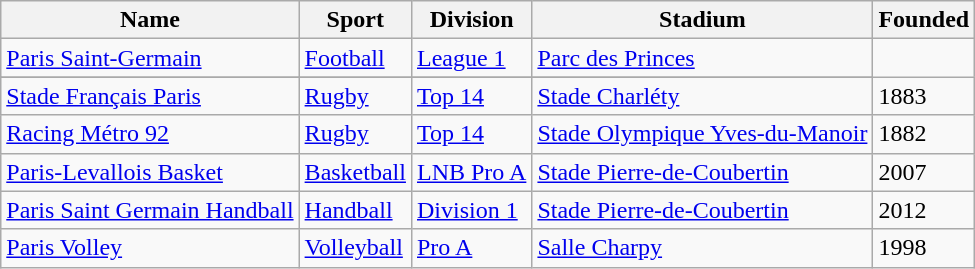<table class="wikitable">
<tr>
<th>Name</th>
<th>Sport</th>
<th>Division</th>
<th>Stadium</th>
<th>Founded</th>
</tr>
<tr>
<td><a href='#'>Paris Saint-Germain</a></td>
<td><a href='#'>Football</a></td>
<td><a href='#'>League 1</a></td>
<td><a href='#'>Parc des Princes</a></td>
</tr>
<tr 160>
</tr>
<tr>
<td><a href='#'>Stade Français Paris</a></td>
<td><a href='#'>Rugby</a></td>
<td><a href='#'>Top 14</a></td>
<td><a href='#'>Stade Charléty</a></td>
<td>1883</td>
</tr>
<tr>
<td><a href='#'>Racing Métro 92</a></td>
<td><a href='#'>Rugby</a></td>
<td><a href='#'>Top 14</a></td>
<td><a href='#'>Stade Olympique Yves-du-Manoir</a></td>
<td>1882</td>
</tr>
<tr>
<td><a href='#'>Paris-Levallois Basket</a></td>
<td><a href='#'>Basketball</a></td>
<td><a href='#'>LNB Pro A</a></td>
<td><a href='#'>Stade Pierre-de-Coubertin</a></td>
<td>2007</td>
</tr>
<tr>
<td><a href='#'>Paris Saint Germain Handball</a></td>
<td><a href='#'>Handball</a></td>
<td><a href='#'>Division 1</a></td>
<td><a href='#'>Stade Pierre-de-Coubertin</a></td>
<td>2012</td>
</tr>
<tr>
<td><a href='#'>Paris Volley</a></td>
<td><a href='#'>Volleyball</a></td>
<td><a href='#'>Pro A</a></td>
<td><a href='#'>Salle Charpy</a></td>
<td>1998</td>
</tr>
</table>
